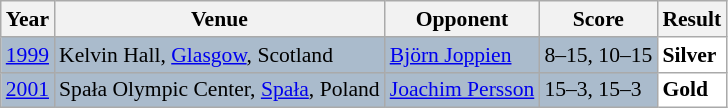<table class="sortable wikitable" style="font-size: 90%;">
<tr>
<th>Year</th>
<th>Venue</th>
<th>Opponent</th>
<th>Score</th>
<th>Result</th>
</tr>
<tr style="background:#AABBCC">
<td align="center"><a href='#'>1999</a></td>
<td align="left">Kelvin Hall, <a href='#'>Glasgow</a>, Scotland</td>
<td align="left"> <a href='#'>Björn Joppien</a></td>
<td align="left">8–15, 10–15</td>
<td style="text-align:left; background:white"> <strong>Silver</strong></td>
</tr>
<tr style="background:#AABBCC">
<td align="center"><a href='#'>2001</a></td>
<td align="left">Spała Olympic Center, <a href='#'>Spała</a>, Poland</td>
<td align="left"> <a href='#'>Joachim Persson</a></td>
<td align="left">15–3, 15–3</td>
<td style="text-align:left; background:white"> <strong>Gold</strong></td>
</tr>
</table>
